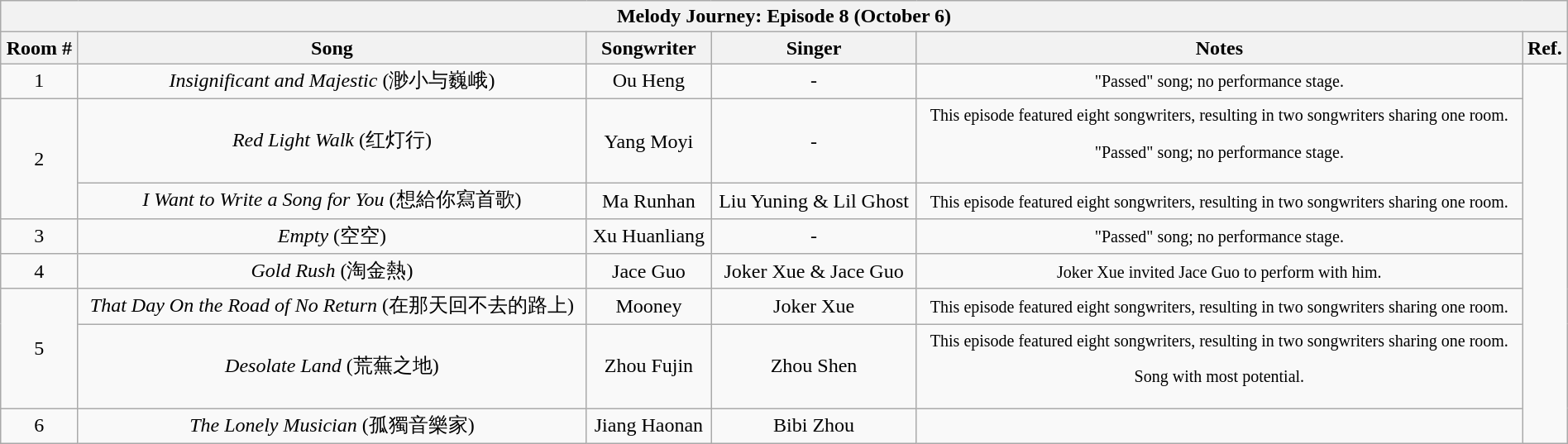<table class="wikitable" width="100%" style="text-align:center;">
<tr>
<th colspan=6>Melody Journey: Episode 8 (October 6)</th>
</tr>
<tr>
<th>Room #</th>
<th>Song</th>
<th>Songwriter</th>
<th>Singer</th>
<th>Notes</th>
<th>Ref.</th>
</tr>
<tr>
<td>1</td>
<td><em>Insignificant and Majestic</em> (渺小与巍峨)</td>
<td>Ou Heng</td>
<td>-</td>
<td><small>"Passed" song; no performance stage.</small></td>
<td rowspan=8></td>
</tr>
<tr>
<td rowspan=2>2</td>
<td><em>Red Light Walk</em> (红灯行)</td>
<td>Yang Moyi</td>
<td>-</td>
<td><small>This episode featured eight songwriters, resulting in two songwriters sharing one room.<p>"Passed" song; no performance stage.</p></small></td>
</tr>
<tr>
<td><em>I Want to Write a Song for You</em> (想給你寫首歌)</td>
<td>Ma Runhan</td>
<td>Liu Yuning & Lil Ghost</td>
<td><small>This episode featured eight songwriters, resulting in two songwriters sharing one room.</small></td>
</tr>
<tr>
<td>3</td>
<td><em>Empty</em> (空空)</td>
<td>Xu Huanliang</td>
<td>-</td>
<td><small>"Passed" song; no performance stage.</small></td>
</tr>
<tr>
<td>4</td>
<td><em>Gold Rush</em> (淘金熱)</td>
<td>Jace Guo</td>
<td>Joker Xue & Jace Guo</td>
<td><small>Joker Xue invited Jace Guo to perform with him.</small></td>
</tr>
<tr>
<td rowspan=2>5</td>
<td><em>That Day On the Road of No Return</em> (在那天回不去的路上)</td>
<td>Mooney</td>
<td>Joker Xue</td>
<td><small>This episode featured eight songwriters, resulting in two songwriters sharing one room.</small></td>
</tr>
<tr>
<td><em>Desolate Land</em> (荒蕪之地)</td>
<td>Zhou Fujin</td>
<td>Zhou Shen</td>
<td><small>This episode featured eight songwriters, resulting in two songwriters sharing one room.<p>Song with most potential.</p></small></td>
</tr>
<tr>
<td>6</td>
<td><em>The Lonely Musician</em> (孤獨音樂家)</td>
<td>Jiang Haonan</td>
<td>Bibi Zhou</td>
<td></td>
</tr>
</table>
